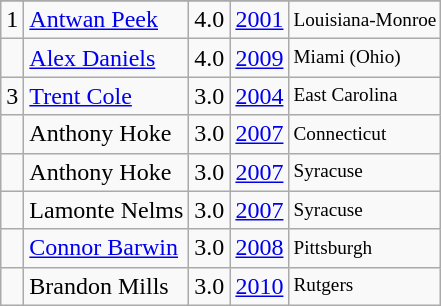<table class="wikitable">
<tr>
</tr>
<tr>
<td>1</td>
<td><a href='#'>Antwan Peek</a></td>
<td>4.0</td>
<td><a href='#'>2001</a></td>
<td style="font-size:80%;">Louisiana-Monroe</td>
</tr>
<tr>
<td></td>
<td><a href='#'>Alex Daniels</a></td>
<td>4.0</td>
<td><a href='#'>2009</a></td>
<td style="font-size:80%;">Miami (Ohio)</td>
</tr>
<tr>
<td>3</td>
<td><a href='#'>Trent Cole</a></td>
<td>3.0</td>
<td><a href='#'>2004</a></td>
<td style="font-size:80%;">East Carolina</td>
</tr>
<tr>
<td></td>
<td>Anthony Hoke</td>
<td>3.0</td>
<td><a href='#'>2007</a></td>
<td style="font-size:80%;">Connecticut</td>
</tr>
<tr>
<td></td>
<td>Anthony Hoke</td>
<td>3.0</td>
<td><a href='#'>2007</a></td>
<td style="font-size:80%;">Syracuse</td>
</tr>
<tr>
<td></td>
<td>Lamonte Nelms</td>
<td>3.0</td>
<td><a href='#'>2007</a></td>
<td style="font-size:80%;">Syracuse</td>
</tr>
<tr>
<td></td>
<td><a href='#'>Connor Barwin</a></td>
<td>3.0</td>
<td><a href='#'>2008</a></td>
<td style="font-size:80%;">Pittsburgh</td>
</tr>
<tr>
<td></td>
<td>Brandon Mills</td>
<td>3.0</td>
<td><a href='#'>2010</a></td>
<td style="font-size:80%;">Rutgers</td>
</tr>
</table>
